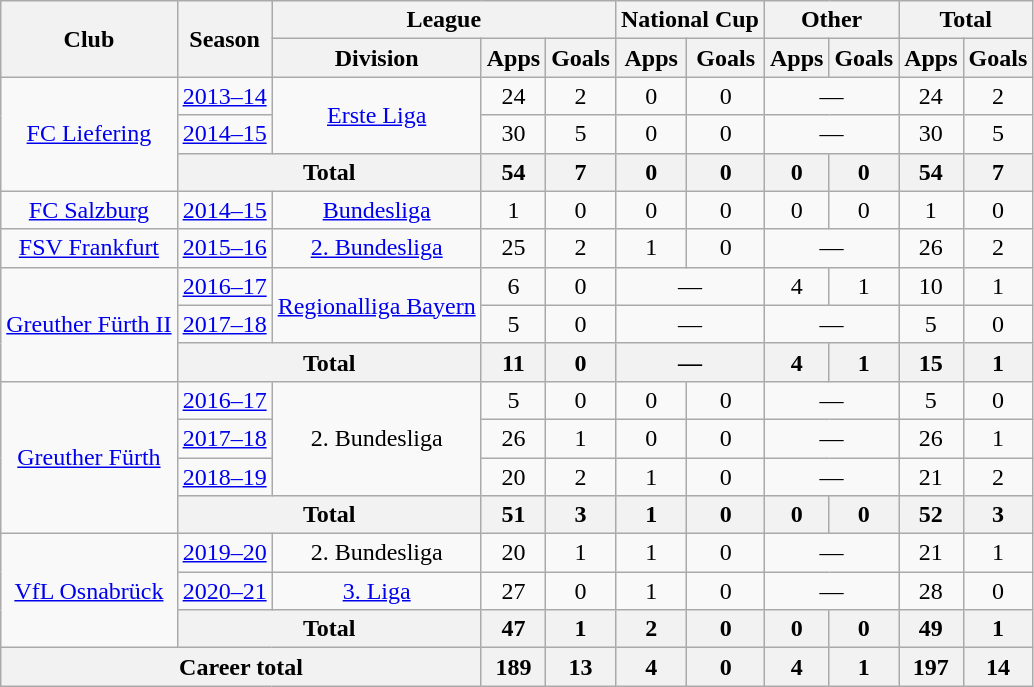<table class="wikitable" style="text-align: center">
<tr>
<th rowspan="2">Club</th>
<th rowspan="2">Season</th>
<th colspan="3">League</th>
<th colspan="2">National Cup</th>
<th colspan="2">Other</th>
<th colspan="2">Total</th>
</tr>
<tr>
<th>Division</th>
<th>Apps</th>
<th>Goals</th>
<th>Apps</th>
<th>Goals</th>
<th>Apps</th>
<th>Goals</th>
<th>Apps</th>
<th>Goals</th>
</tr>
<tr>
<td rowspan="3"><a href='#'>FC Liefering</a></td>
<td><a href='#'>2013–14</a></td>
<td rowspan="2"><a href='#'>Erste Liga</a></td>
<td>24</td>
<td>2</td>
<td>0</td>
<td>0</td>
<td colspan="2">—</td>
<td>24</td>
<td>2</td>
</tr>
<tr>
<td><a href='#'>2014–15</a></td>
<td>30</td>
<td>5</td>
<td>0</td>
<td>0</td>
<td colspan="2">—</td>
<td>30</td>
<td>5</td>
</tr>
<tr>
<th colspan="2">Total</th>
<th>54</th>
<th>7</th>
<th>0</th>
<th>0</th>
<th>0</th>
<th>0</th>
<th>54</th>
<th>7</th>
</tr>
<tr>
<td><a href='#'>FC Salzburg</a></td>
<td><a href='#'>2014–15</a></td>
<td><a href='#'>Bundesliga</a></td>
<td>1</td>
<td>0</td>
<td>0</td>
<td>0</td>
<td>0</td>
<td>0</td>
<td>1</td>
<td>0</td>
</tr>
<tr>
<td><a href='#'>FSV Frankfurt</a></td>
<td><a href='#'>2015–16</a></td>
<td><a href='#'>2. Bundesliga</a></td>
<td>25</td>
<td>2</td>
<td>1</td>
<td>0</td>
<td colspan="2">—</td>
<td>26</td>
<td>2</td>
</tr>
<tr>
<td rowspan="3"><a href='#'>Greuther Fürth II</a></td>
<td><a href='#'>2016–17</a></td>
<td rowspan="2"><a href='#'>Regionalliga Bayern</a></td>
<td>6</td>
<td>0</td>
<td colspan="2">—</td>
<td>4</td>
<td>1</td>
<td>10</td>
<td>1</td>
</tr>
<tr>
<td><a href='#'>2017–18</a></td>
<td>5</td>
<td>0</td>
<td colspan="2">—</td>
<td colspan="2">—</td>
<td>5</td>
<td>0</td>
</tr>
<tr>
<th colspan="2">Total</th>
<th>11</th>
<th>0</th>
<th colspan="2">—</th>
<th>4</th>
<th>1</th>
<th>15</th>
<th>1</th>
</tr>
<tr>
<td rowspan="4"><a href='#'>Greuther Fürth</a></td>
<td><a href='#'>2016–17</a></td>
<td rowspan="3">2. Bundesliga</td>
<td>5</td>
<td>0</td>
<td>0</td>
<td>0</td>
<td colspan="2">—</td>
<td>5</td>
<td>0</td>
</tr>
<tr>
<td><a href='#'>2017–18</a></td>
<td>26</td>
<td>1</td>
<td>0</td>
<td>0</td>
<td colspan="2">—</td>
<td>26</td>
<td>1</td>
</tr>
<tr>
<td><a href='#'>2018–19</a></td>
<td>20</td>
<td>2</td>
<td>1</td>
<td>0</td>
<td colspan="2">—</td>
<td>21</td>
<td>2</td>
</tr>
<tr>
<th colspan="2">Total</th>
<th>51</th>
<th>3</th>
<th>1</th>
<th>0</th>
<th>0</th>
<th>0</th>
<th>52</th>
<th>3</th>
</tr>
<tr>
<td rowspan="3"><a href='#'>VfL Osnabrück</a></td>
<td><a href='#'>2019–20</a></td>
<td>2. Bundesliga</td>
<td>20</td>
<td>1</td>
<td>1</td>
<td>0</td>
<td colspan="2">—</td>
<td>21</td>
<td>1</td>
</tr>
<tr>
<td><a href='#'>2020–21</a></td>
<td><a href='#'>3. Liga</a></td>
<td>27</td>
<td>0</td>
<td>1</td>
<td>0</td>
<td colspan="2">—</td>
<td>28</td>
<td>0</td>
</tr>
<tr>
<th colspan="2">Total</th>
<th>47</th>
<th>1</th>
<th>2</th>
<th>0</th>
<th>0</th>
<th>0</th>
<th>49</th>
<th>1</th>
</tr>
<tr>
<th colspan="3">Career total</th>
<th>189</th>
<th>13</th>
<th>4</th>
<th>0</th>
<th>4</th>
<th>1</th>
<th>197</th>
<th>14</th>
</tr>
</table>
